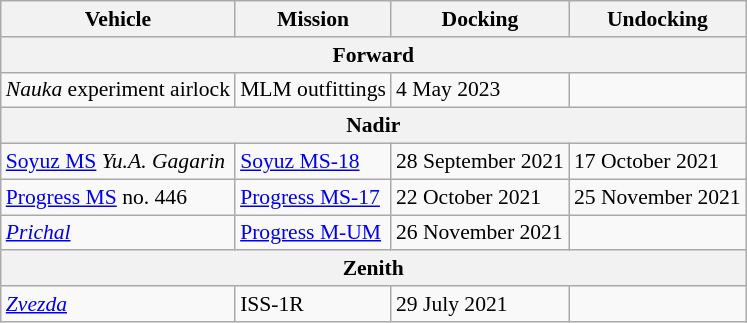<table class="wikitable" style="font-size:90%;">
<tr>
<th>Vehicle</th>
<th>Mission</th>
<th>Docking</th>
<th>Undocking</th>
</tr>
<tr>
<th colspan="4" style="text-align:center;">Forward</th>
</tr>
<tr>
<td><em>Nauka</em> experiment airlock</td>
<td>MLM outfittings</td>
<td>4 May 2023</td>
<td></td>
</tr>
<tr>
<th colspan="4" style="text-align:center;">Nadir</th>
</tr>
<tr>
<td><a href='#'>Soyuz MS</a> <em>Yu.A. Gagarin</em></td>
<td><a href='#'>Soyuz MS-18</a></td>
<td>28 September 2021</td>
<td>17 October 2021</td>
</tr>
<tr>
<td><a href='#'>Progress MS</a> no. 446</td>
<td><a href='#'>Progress MS-17</a></td>
<td>22 October 2021</td>
<td>25 November 2021</td>
</tr>
<tr>
<td><em><a href='#'>Prichal</a></em></td>
<td><a href='#'>Progress M-UM</a></td>
<td>26 November 2021</td>
<td></td>
</tr>
<tr>
<th colspan="4" style="text-align:center;">Zenith</th>
</tr>
<tr>
<td><em><a href='#'>Zvezda</a></em></td>
<td>ISS-1R</td>
<td>29 July 2021</td>
<td></td>
</tr>
</table>
